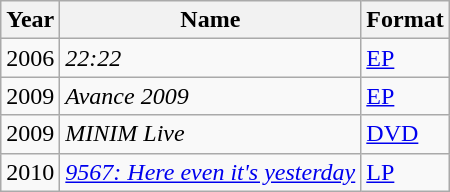<table class="wikitable ">
<tr>
<th>Year</th>
<th>Name</th>
<th>Format</th>
</tr>
<tr>
<td>2006</td>
<td><em>22:22</em></td>
<td><a href='#'>EP</a></td>
</tr>
<tr>
<td>2009</td>
<td><em>Avance 2009</em></td>
<td><a href='#'>EP</a></td>
</tr>
<tr>
<td>2009</td>
<td><em>MINIM Live</em></td>
<td><a href='#'>DVD</a></td>
</tr>
<tr>
<td>2010</td>
<td><em><a href='#'>9567: Here even it's yesterday</a></em></td>
<td><a href='#'>LP</a></td>
</tr>
</table>
